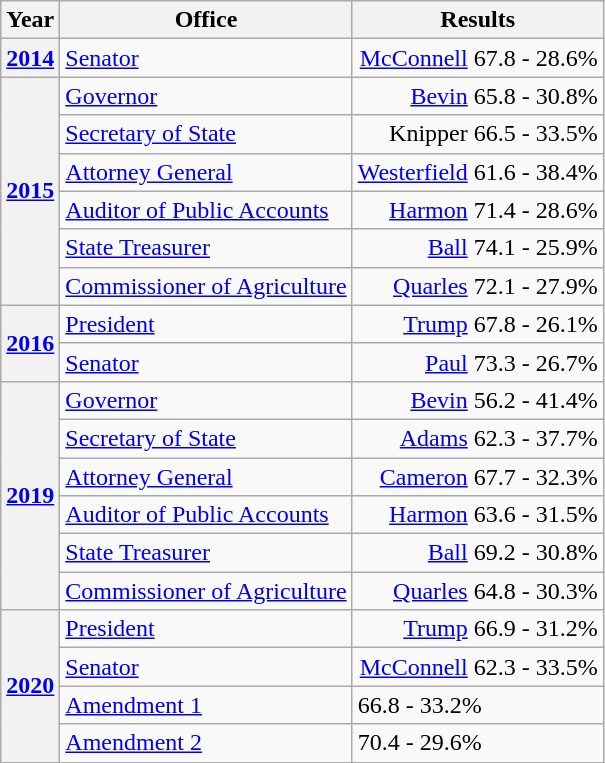<table class=wikitable>
<tr>
<th>Year</th>
<th>Office</th>
<th>Results</th>
</tr>
<tr>
<th><a href='#'>2014</a></th>
<td><a href='#'>Senator</a></td>
<td align="right" ><a href='#'>McConnell</a> 67.8 - 28.6%</td>
</tr>
<tr>
<th rowspan=6><a href='#'>2015</a></th>
<td><a href='#'>Governor</a></td>
<td align="right" ><a href='#'>Bevin</a> 65.8 - 30.8%</td>
</tr>
<tr>
<td><a href='#'>Secretary of State</a></td>
<td align="right" >Knipper 66.5 - 33.5%</td>
</tr>
<tr>
<td><a href='#'>Attorney General</a></td>
<td align="right" ><a href='#'>Westerfield</a> 61.6 - 38.4%</td>
</tr>
<tr>
<td><a href='#'>Auditor of Public Accounts</a></td>
<td align="right" ><a href='#'>Harmon</a> 71.4 - 28.6%</td>
</tr>
<tr>
<td><a href='#'>State Treasurer</a></td>
<td align="right" ><a href='#'>Ball</a> 74.1 - 25.9%</td>
</tr>
<tr>
<td><a href='#'>Commissioner of Agriculture</a></td>
<td align="right" ><a href='#'>Quarles</a> 72.1 - 27.9%</td>
</tr>
<tr>
<th rowspan=2><a href='#'>2016</a></th>
<td><a href='#'>President</a></td>
<td align="right" ><a href='#'>Trump</a> 67.8 - 26.1%</td>
</tr>
<tr>
<td><a href='#'>Senator</a></td>
<td align="right" ><a href='#'>Paul</a> 73.3 - 26.7%</td>
</tr>
<tr>
<th rowspan=6><a href='#'>2019</a></th>
<td><a href='#'>Governor</a></td>
<td align="right" ><a href='#'>Bevin</a> 56.2 - 41.4%</td>
</tr>
<tr>
<td><a href='#'>Secretary of State</a></td>
<td align="right" ><a href='#'>Adams</a> 62.3 - 37.7%</td>
</tr>
<tr>
<td><a href='#'>Attorney General</a></td>
<td align="right" ><a href='#'>Cameron</a> 67.7 - 32.3%</td>
</tr>
<tr>
<td><a href='#'>Auditor of Public Accounts</a></td>
<td align="right" ><a href='#'>Harmon</a> 63.6 - 31.5%</td>
</tr>
<tr>
<td><a href='#'>State Treasurer</a></td>
<td align="right" ><a href='#'>Ball</a> 69.2 - 30.8%</td>
</tr>
<tr>
<td><a href='#'>Commissioner of Agriculture</a></td>
<td align="right" ><a href='#'>Quarles</a> 64.8 - 30.3%</td>
</tr>
<tr>
<th rowspan=4><a href='#'>2020</a></th>
<td><a href='#'>President</a></td>
<td align="right" ><a href='#'>Trump</a> 66.9 - 31.2%</td>
</tr>
<tr>
<td><a href='#'>Senator</a></td>
<td align="right" ><a href='#'>McConnell</a> 62.3 - 33.5%</td>
</tr>
<tr>
<td><a href='#'>Amendment 1</a></td>
<td> 66.8 - 33.2%</td>
</tr>
<tr>
<td><a href='#'>Amendment 2</a></td>
<td> 70.4 - 29.6%</td>
</tr>
</table>
